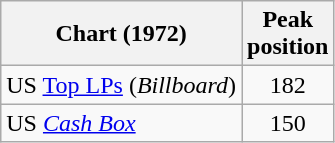<table class="wikitable">
<tr>
<th>Chart (1972)</th>
<th>Peak<br>position</th>
</tr>
<tr>
<td>US <a href='#'>Top LPs</a> (<em>Billboard</em>)</td>
<td align="center">182</td>
</tr>
<tr>
<td>US <em><a href='#'>Cash Box</a></em></td>
<td align="center">150</td>
</tr>
</table>
